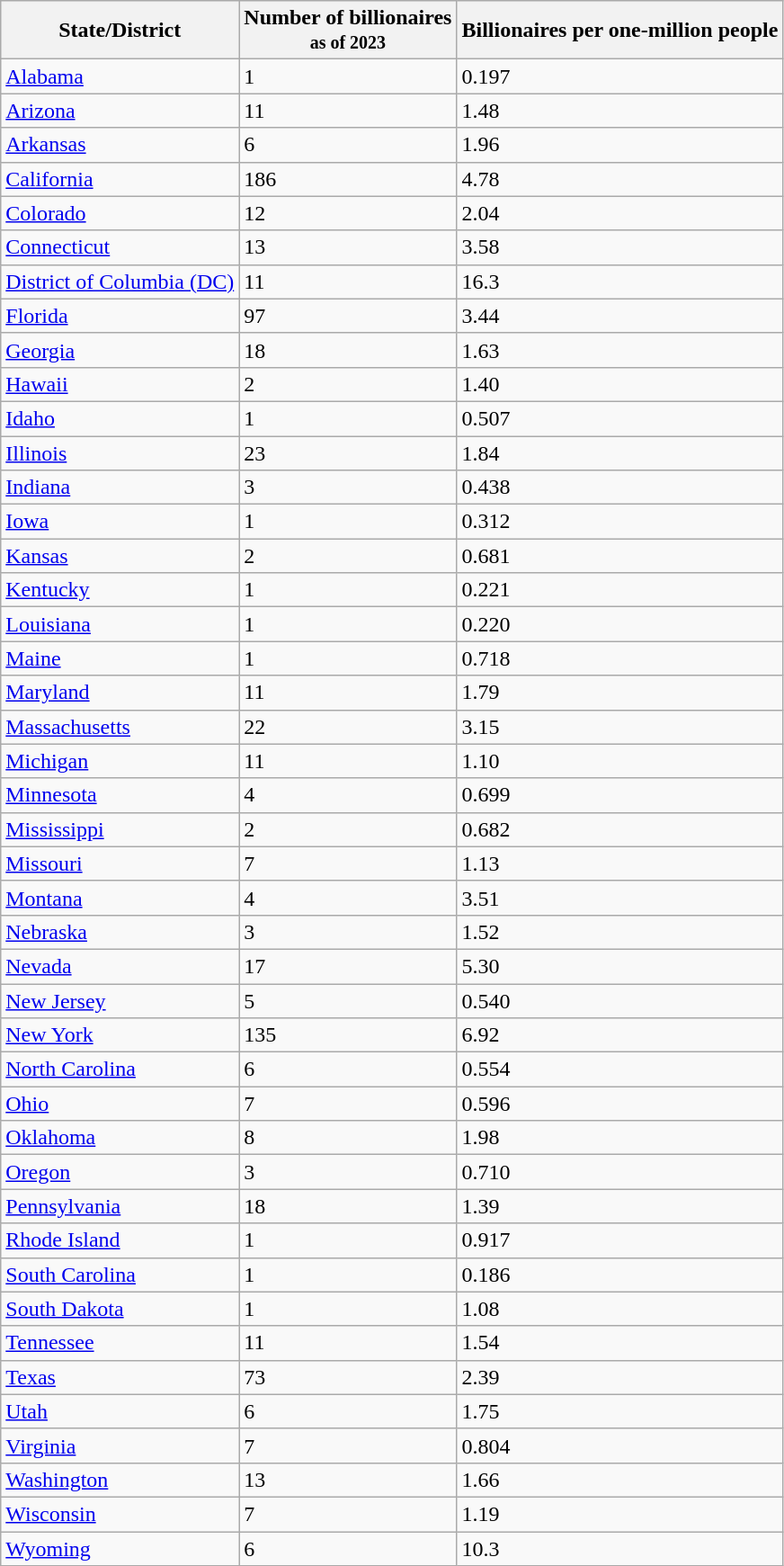<table class="wikitable sortable">
<tr>
<th>State/District</th>
<th>Number of billionaires<br><small>as of 2023</small></th>
<th>Billionaires per one-million people</th>
</tr>
<tr>
<td><a href='#'>Alabama</a></td>
<td>1</td>
<td>0.197</td>
</tr>
<tr>
<td><a href='#'>Arizona</a></td>
<td>11</td>
<td>1.48</td>
</tr>
<tr>
<td><a href='#'>Arkansas</a></td>
<td>6</td>
<td>1.96</td>
</tr>
<tr>
<td><a href='#'>California</a></td>
<td>186</td>
<td>4.78</td>
</tr>
<tr>
<td><a href='#'>Colorado</a></td>
<td>12</td>
<td>2.04</td>
</tr>
<tr>
<td><a href='#'>Connecticut</a></td>
<td>13</td>
<td>3.58</td>
</tr>
<tr>
<td><a href='#'>District of Columbia (DC)</a></td>
<td>11</td>
<td>16.3</td>
</tr>
<tr>
<td><a href='#'>Florida</a></td>
<td>97</td>
<td>3.44</td>
</tr>
<tr>
<td><a href='#'>Georgia</a></td>
<td>18</td>
<td>1.63</td>
</tr>
<tr>
<td><a href='#'>Hawaii</a></td>
<td>2</td>
<td>1.40</td>
</tr>
<tr>
<td><a href='#'>Idaho</a></td>
<td>1</td>
<td>0.507</td>
</tr>
<tr>
<td><a href='#'>Illinois</a></td>
<td>23</td>
<td>1.84</td>
</tr>
<tr>
<td><a href='#'>Indiana</a></td>
<td>3</td>
<td>0.438</td>
</tr>
<tr>
<td><a href='#'>Iowa</a></td>
<td>1</td>
<td>0.312</td>
</tr>
<tr>
<td><a href='#'>Kansas</a></td>
<td>2</td>
<td>0.681</td>
</tr>
<tr>
<td><a href='#'>Kentucky</a></td>
<td>1</td>
<td>0.221</td>
</tr>
<tr>
<td><a href='#'>Louisiana</a></td>
<td>1</td>
<td>0.220</td>
</tr>
<tr>
<td><a href='#'>Maine</a></td>
<td>1</td>
<td>0.718</td>
</tr>
<tr>
<td><a href='#'>Maryland</a></td>
<td>11</td>
<td>1.79</td>
</tr>
<tr>
<td><a href='#'>Massachusetts</a></td>
<td>22</td>
<td>3.15</td>
</tr>
<tr>
<td><a href='#'>Michigan</a></td>
<td>11</td>
<td>1.10</td>
</tr>
<tr>
<td><a href='#'>Minnesota</a></td>
<td>4</td>
<td>0.699</td>
</tr>
<tr>
<td><a href='#'>Mississippi</a></td>
<td>2</td>
<td>0.682</td>
</tr>
<tr>
<td><a href='#'>Missouri</a></td>
<td>7</td>
<td>1.13</td>
</tr>
<tr>
<td><a href='#'>Montana</a></td>
<td>4</td>
<td>3.51</td>
</tr>
<tr>
<td><a href='#'>Nebraska</a></td>
<td>3</td>
<td>1.52</td>
</tr>
<tr>
<td><a href='#'>Nevada</a></td>
<td>17</td>
<td>5.30</td>
</tr>
<tr>
<td><a href='#'>New Jersey</a></td>
<td>5</td>
<td>0.540</td>
</tr>
<tr>
<td><a href='#'>New York</a></td>
<td>135</td>
<td>6.92</td>
</tr>
<tr>
<td><a href='#'>North Carolina</a></td>
<td>6</td>
<td>0.554</td>
</tr>
<tr>
<td><a href='#'>Ohio</a></td>
<td>7</td>
<td>0.596</td>
</tr>
<tr>
<td><a href='#'>Oklahoma</a></td>
<td>8</td>
<td>1.98</td>
</tr>
<tr>
<td><a href='#'>Oregon</a></td>
<td>3</td>
<td>0.710</td>
</tr>
<tr>
<td><a href='#'>Pennsylvania</a></td>
<td>18</td>
<td>1.39</td>
</tr>
<tr>
<td><a href='#'>Rhode Island</a></td>
<td>1</td>
<td>0.917</td>
</tr>
<tr>
<td><a href='#'>South Carolina</a></td>
<td>1</td>
<td>0.186</td>
</tr>
<tr>
<td><a href='#'>South Dakota</a></td>
<td>1</td>
<td>1.08</td>
</tr>
<tr>
<td><a href='#'>Tennessee</a></td>
<td>11</td>
<td>1.54</td>
</tr>
<tr>
<td><a href='#'>Texas</a></td>
<td>73</td>
<td>2.39</td>
</tr>
<tr>
<td><a href='#'>Utah</a></td>
<td>6</td>
<td>1.75</td>
</tr>
<tr>
<td><a href='#'>Virginia</a></td>
<td>7</td>
<td>0.804</td>
</tr>
<tr>
<td><a href='#'>Washington</a></td>
<td>13</td>
<td>1.66</td>
</tr>
<tr>
<td><a href='#'>Wisconsin</a></td>
<td>7</td>
<td>1.19</td>
</tr>
<tr>
<td><a href='#'>Wyoming</a></td>
<td>6</td>
<td>10.3</td>
</tr>
</table>
